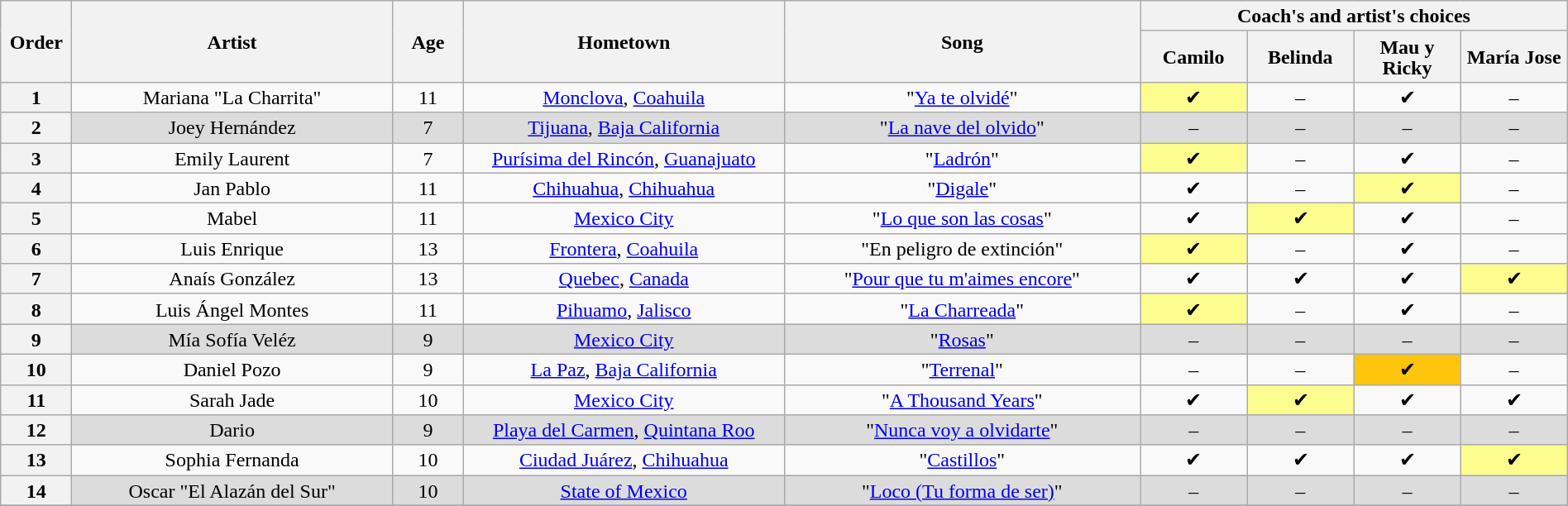<table class="wikitable" style="text-align:center; line-height:17px; width:100%">
<tr>
<th scope="col" rowspan="2" style="width:04%">Order</th>
<th scope="col" rowspan="2" style="width:18%">Artist</th>
<th scope="col" rowspan="2" style="width:04%">Age</th>
<th scope="col" rowspan="2" style="width:18%">Hometown</th>
<th scope="col" rowspan="2" style="width:20%">Song</th>
<th scope="col" colspan="4" style="width:24%">Coach's and artist's choices</th>
</tr>
<tr>
<th style="width:06%">Camilo</th>
<th style="width:06%">Belinda</th>
<th style="width:06%">Mau y Ricky</th>
<th style="width:06%">María Jose</th>
</tr>
<tr>
<th>1</th>
<td>Mariana "La Charrita"</td>
<td>11</td>
<td><a href='#'>Monclova</a>, <a href='#'>Coahuila</a></td>
<td>"<a href='#'>Ya te olvidé</a>"</td>
<td style="background:#fdfc8f">✔</td>
<td>–</td>
<td>✔</td>
<td>–</td>
</tr>
<tr style="background:#dcdcdc">
<th>2</th>
<td>Joey Hernández</td>
<td>7</td>
<td><a href='#'>Tijuana</a>, <a href='#'>Baja California</a></td>
<td>"<a href='#'>La nave del olvido</a>"</td>
<td>–</td>
<td>–</td>
<td>–</td>
<td>–</td>
</tr>
<tr>
<th>3</th>
<td>Emily Laurent</td>
<td>7</td>
<td><a href='#'>Purísima del Rincón</a>, <a href='#'>Guanajuato</a></td>
<td>"<a href='#'>Ladrón</a>"</td>
<td style="background:#fdfc8f">✔</td>
<td>–</td>
<td>✔</td>
<td>–</td>
</tr>
<tr>
<th>4</th>
<td>Jan Pablo</td>
<td>11</td>
<td><a href='#'>Chihuahua</a>, <a href='#'>Chihuahua</a></td>
<td>"<a href='#'>Digale</a>"</td>
<td>✔</td>
<td>–</td>
<td style="background:#fdfc8f">✔</td>
<td>–</td>
</tr>
<tr>
<th>5</th>
<td>Mabel</td>
<td>11</td>
<td><a href='#'>Mexico City</a></td>
<td>"<a href='#'>Lo que son las cosas</a>"</td>
<td>✔</td>
<td style="background:#fdfc8f">✔</td>
<td>✔</td>
<td>–</td>
</tr>
<tr>
<th>6</th>
<td>Luis Enrique</td>
<td>13</td>
<td><a href='#'>Frontera</a>, <a href='#'>Coahuila</a></td>
<td>"En peligro de extinción"</td>
<td style="background:#fdfc8f">✔</td>
<td>–</td>
<td>✔</td>
<td>–</td>
</tr>
<tr>
<th>7</th>
<td>Anaís González</td>
<td>13</td>
<td><a href='#'>Quebec</a>, <a href='#'>Canada</a></td>
<td>"<a href='#'>Pour que tu m'aimes encore</a>"</td>
<td>✔</td>
<td>✔</td>
<td>✔</td>
<td style="background:#fdfc8f">✔</td>
</tr>
<tr>
<th>8</th>
<td>Luis Ángel Montes</td>
<td>11</td>
<td><a href='#'>Pihuamo</a>, <a href='#'>Jalisco</a></td>
<td>"<a href='#'>La Charreada</a>"</td>
<td style="background:#fdfc8f">✔</td>
<td>–</td>
<td>✔</td>
<td>–</td>
</tr>
<tr style="background:#dcdcdc">
<th>9</th>
<td>Mía Sofía Veléz</td>
<td>9</td>
<td><a href='#'>Mexico City</a></td>
<td>"<a href='#'>Rosas</a>"</td>
<td>–</td>
<td>–</td>
<td>–</td>
<td>–</td>
</tr>
<tr>
<th>10</th>
<td>Daniel Pozo</td>
<td>9</td>
<td><a href='#'>La Paz</a>, <a href='#'>Baja California</a></td>
<td>"<a href='#'>Terrenal</a>"</td>
<td>–</td>
<td>–</td>
<td style="background:#ffc40c">✔</td>
<td>–</td>
</tr>
<tr>
<th>11</th>
<td>Sarah Jade</td>
<td>10</td>
<td><a href='#'>Mexico City</a></td>
<td>"<a href='#'>A Thousand Years</a>"</td>
<td>✔</td>
<td style="background:#fdfc8f">✔</td>
<td>✔</td>
<td>✔</td>
</tr>
<tr style="background:#dcdcdc">
<th>12</th>
<td>Dario</td>
<td>9</td>
<td><a href='#'>Playa del Carmen</a>, <a href='#'>Quintana Roo</a></td>
<td>"<a href='#'>Nunca voy a olvidarte</a>"</td>
<td>–</td>
<td>–</td>
<td>–</td>
<td>–</td>
</tr>
<tr>
<th>13</th>
<td>Sophia Fernanda</td>
<td>10</td>
<td><a href='#'>Ciudad Juárez</a>, <a href='#'>Chihuahua</a></td>
<td>"<a href='#'>Castillos</a>"</td>
<td>✔</td>
<td>✔</td>
<td>✔</td>
<td style="background:#fdfc8f">✔</td>
</tr>
<tr style="background:#dcdcdc">
<th>14</th>
<td>Oscar "El Alazán del Sur"</td>
<td>10</td>
<td><a href='#'>State of Mexico</a></td>
<td>"<a href='#'>Loco (Tu forma de ser)</a>"</td>
<td>–</td>
<td>–</td>
<td>–</td>
<td>–</td>
</tr>
<tr>
</tr>
</table>
